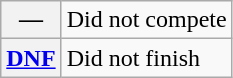<table class="wikitable">
<tr>
<th scope="row">—</th>
<td>Did not compete</td>
</tr>
<tr>
<th scope="row"><a href='#'>DNF</a></th>
<td>Did not finish</td>
</tr>
</table>
